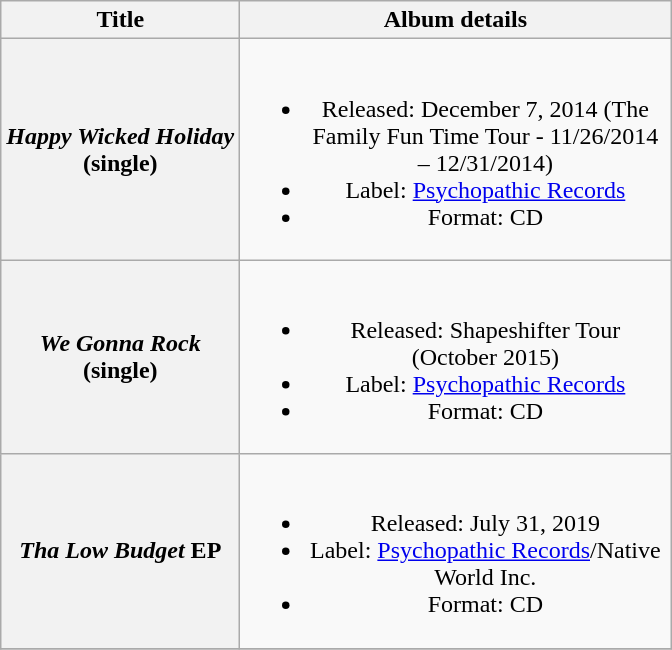<table class="wikitable plainrowheaders" style="text-align:center;">
<tr>
<th scope="col" style="width:9.5em;">Title</th>
<th scope="col" style="width:17.5em;">Album details</th>
</tr>
<tr>
<th scope="row"><em>Happy Wicked Holiday</em> (single)</th>
<td><br><ul><li>Released: December 7, 2014 (The Family Fun Time Tour - 11/26/2014 – 12/31/2014)</li><li>Label: <a href='#'>Psychopathic Records</a></li><li>Format: CD</li></ul></td>
</tr>
<tr>
<th scope="row"><em>We Gonna Rock</em> (single)</th>
<td><br><ul><li>Released: Shapeshifter Tour (October 2015)</li><li>Label: <a href='#'>Psychopathic Records</a></li><li>Format: CD</li></ul></td>
</tr>
<tr>
<th scope="row"><em>Tha Low Budget</em> EP</th>
<td><br><ul><li>Released: July 31, 2019</li><li>Label: <a href='#'>Psychopathic Records</a>/Native World Inc.</li><li>Format: CD</li></ul></td>
</tr>
<tr>
</tr>
</table>
